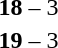<table style="text-align:center">
<tr>
<th width=200></th>
<th width=100></th>
<th width=200></th>
</tr>
<tr>
<td align=right><strong></strong></td>
<td><strong>18</strong> – 3</td>
<td align=left></td>
</tr>
<tr>
<td align=right><strong></strong></td>
<td><strong>19</strong> – 3</td>
<td align=left></td>
</tr>
</table>
